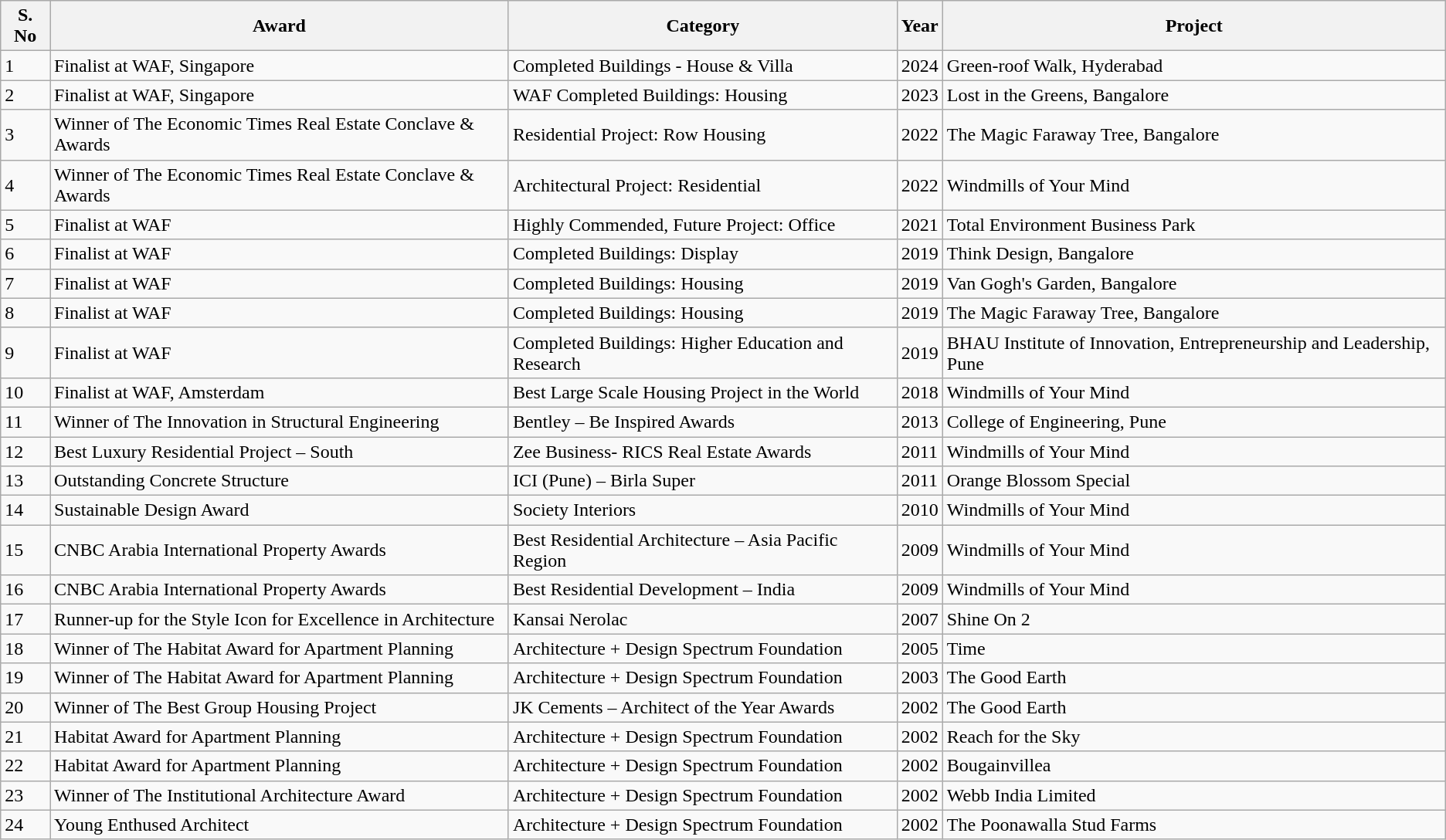<table class="wikitable">
<tr>
<th>S. No</th>
<th>Award</th>
<th>Category</th>
<th>Year</th>
<th>Project</th>
</tr>
<tr>
<td>1</td>
<td>Finalist at WAF, Singapore</td>
<td>Completed Buildings - House & Villa</td>
<td>2024</td>
<td>Green-roof Walk, Hyderabad</td>
</tr>
<tr>
<td>2</td>
<td>Finalist at WAF, Singapore</td>
<td>WAF Completed Buildings: Housing</td>
<td>2023</td>
<td>Lost in the Greens, Bangalore</td>
</tr>
<tr>
<td>3</td>
<td>Winner of The Economic Times Real Estate Conclave & Awards</td>
<td>Residential Project: Row Housing</td>
<td>2022</td>
<td>The Magic Faraway Tree, Bangalore</td>
</tr>
<tr>
<td>4</td>
<td>Winner of The Economic Times Real Estate Conclave & Awards</td>
<td>Architectural Project: Residential</td>
<td>2022</td>
<td>Windmills of Your Mind</td>
</tr>
<tr>
<td>5</td>
<td>Finalist at WAF</td>
<td>Highly Commended, Future Project: Office</td>
<td>2021</td>
<td>Total Environment Business Park</td>
</tr>
<tr>
<td>6</td>
<td>Finalist at WAF</td>
<td>Completed Buildings: Display</td>
<td>2019</td>
<td>Think Design, Bangalore</td>
</tr>
<tr>
<td>7</td>
<td>Finalist at WAF</td>
<td>Completed Buildings: Housing</td>
<td>2019</td>
<td>Van Gogh's Garden, Bangalore</td>
</tr>
<tr>
<td>8</td>
<td>Finalist at WAF</td>
<td>Completed Buildings: Housing</td>
<td>2019</td>
<td>The Magic Faraway Tree, Bangalore</td>
</tr>
<tr>
<td>9</td>
<td>Finalist at WAF</td>
<td>Completed Buildings: Higher Education and Research</td>
<td>2019</td>
<td>BHAU Institute of Innovation, Entrepreneurship and Leadership, Pune</td>
</tr>
<tr>
<td>10</td>
<td>Finalist at WAF, Amsterdam</td>
<td>Best Large Scale Housing Project in the World</td>
<td>2018</td>
<td>Windmills of Your Mind</td>
</tr>
<tr>
<td>11</td>
<td>Winner of The Innovation in Structural Engineering</td>
<td>Bentley – Be Inspired Awards</td>
<td>2013</td>
<td>College of Engineering, Pune</td>
</tr>
<tr>
<td>12</td>
<td>Best Luxury Residential Project – South</td>
<td>Zee Business- RICS Real Estate Awards</td>
<td>2011</td>
<td>Windmills of Your Mind</td>
</tr>
<tr>
<td>13</td>
<td>Outstanding Concrete Structure</td>
<td>ICI (Pune) – Birla Super</td>
<td>2011</td>
<td>Orange Blossom Special</td>
</tr>
<tr>
<td>14</td>
<td>Sustainable Design Award</td>
<td>Society Interiors</td>
<td>2010</td>
<td>Windmills of Your Mind</td>
</tr>
<tr>
<td>15</td>
<td>CNBC Arabia International Property Awards</td>
<td>Best Residential Architecture – Asia Pacific Region</td>
<td>2009</td>
<td>Windmills of Your Mind</td>
</tr>
<tr>
<td>16</td>
<td>CNBC Arabia International Property Awards</td>
<td>Best Residential Development – India</td>
<td>2009</td>
<td>Windmills of Your Mind</td>
</tr>
<tr>
<td>17</td>
<td>Runner-up for the Style Icon for Excellence in Architecture</td>
<td>Kansai Nerolac</td>
<td>2007</td>
<td>Shine On 2</td>
</tr>
<tr>
<td>18</td>
<td>Winner of The Habitat Award for Apartment Planning</td>
<td>Architecture + Design Spectrum Foundation</td>
<td>2005</td>
<td>Time</td>
</tr>
<tr>
<td>19</td>
<td>Winner of The Habitat Award for Apartment Planning</td>
<td>Architecture + Design Spectrum Foundation</td>
<td>2003</td>
<td>The Good Earth</td>
</tr>
<tr>
<td>20</td>
<td>Winner of The Best Group Housing Project</td>
<td>JK Cements – Architect of the Year Awards</td>
<td>2002</td>
<td>The Good Earth</td>
</tr>
<tr>
<td>21</td>
<td>Habitat Award for Apartment Planning</td>
<td>Architecture + Design Spectrum Foundation</td>
<td>2002</td>
<td>Reach for the Sky</td>
</tr>
<tr>
<td>22</td>
<td>Habitat Award for Apartment Planning</td>
<td>Architecture + Design Spectrum Foundation</td>
<td>2002</td>
<td>Bougainvillea</td>
</tr>
<tr>
<td>23</td>
<td>Winner of The Institutional Architecture Award</td>
<td>Architecture + Design Spectrum Foundation</td>
<td>2002</td>
<td>Webb India Limited</td>
</tr>
<tr>
<td>24</td>
<td>Young Enthused Architect</td>
<td>Architecture + Design Spectrum Foundation</td>
<td>2002</td>
<td>The Poonawalla Stud Farms</td>
</tr>
</table>
